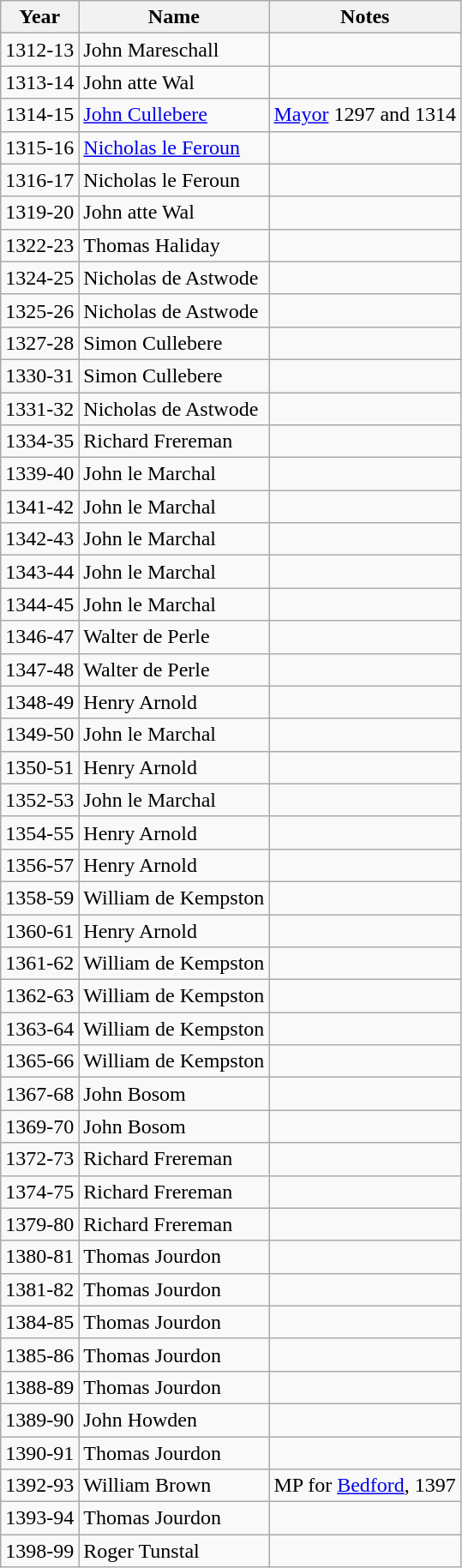<table class="wikitable">
<tr>
<th><strong>Year</strong></th>
<th><strong>Name</strong></th>
<th><strong>Notes</strong></th>
</tr>
<tr>
<td>1312-13</td>
<td>John Mareschall</td>
<td></td>
</tr>
<tr>
<td>1313-14</td>
<td>John atte Wal</td>
<td></td>
</tr>
<tr>
<td>1314-15</td>
<td><a href='#'>John Cullebere</a></td>
<td><a href='#'>Mayor</a> 1297 and 1314</td>
</tr>
<tr>
<td>1315-16</td>
<td><a href='#'>Nicholas le Feroun</a></td>
<td></td>
</tr>
<tr>
<td>1316-17</td>
<td>Nicholas le Feroun</td>
<td></td>
</tr>
<tr>
<td>1319-20</td>
<td>John atte Wal</td>
<td></td>
</tr>
<tr>
<td>1322-23</td>
<td>Thomas Haliday</td>
<td></td>
</tr>
<tr>
<td>1324-25</td>
<td>Nicholas de Astwode</td>
<td></td>
</tr>
<tr>
<td>1325-26</td>
<td>Nicholas de Astwode</td>
<td></td>
</tr>
<tr>
<td>1327-28</td>
<td>Simon Cullebere</td>
<td></td>
</tr>
<tr>
<td>1330-31</td>
<td>Simon Cullebere</td>
<td></td>
</tr>
<tr>
<td>1331-32</td>
<td>Nicholas de Astwode</td>
<td></td>
</tr>
<tr>
<td>1334-35</td>
<td>Richard Frereman</td>
<td></td>
</tr>
<tr>
<td>1339-40</td>
<td>John le Marchal</td>
<td></td>
</tr>
<tr>
<td>1341-42</td>
<td>John le Marchal</td>
<td></td>
</tr>
<tr>
<td>1342-43</td>
<td>John le Marchal</td>
<td></td>
</tr>
<tr>
<td>1343-44</td>
<td>John le Marchal</td>
<td></td>
</tr>
<tr>
<td>1344-45</td>
<td>John le Marchal</td>
<td></td>
</tr>
<tr>
<td>1346-47</td>
<td>Walter de Perle</td>
<td></td>
</tr>
<tr>
<td>1347-48</td>
<td>Walter de Perle</td>
<td></td>
</tr>
<tr>
<td>1348-49</td>
<td>Henry Arnold</td>
<td></td>
</tr>
<tr>
<td>1349-50</td>
<td>John le Marchal</td>
<td></td>
</tr>
<tr>
<td>1350-51</td>
<td>Henry Arnold</td>
<td></td>
</tr>
<tr>
<td>1352-53</td>
<td>John le Marchal</td>
<td></td>
</tr>
<tr>
<td>1354-55</td>
<td>Henry Arnold</td>
<td></td>
</tr>
<tr>
<td>1356-57</td>
<td>Henry Arnold</td>
<td></td>
</tr>
<tr>
<td>1358-59</td>
<td>William de Kempston</td>
<td></td>
</tr>
<tr>
<td>1360-61</td>
<td>Henry Arnold</td>
<td></td>
</tr>
<tr>
<td>1361-62</td>
<td>William de Kempston</td>
<td></td>
</tr>
<tr>
<td>1362-63</td>
<td>William de Kempston</td>
<td></td>
</tr>
<tr>
<td>1363-64</td>
<td>William de Kempston</td>
<td></td>
</tr>
<tr>
<td>1365-66</td>
<td>William de Kempston</td>
<td></td>
</tr>
<tr>
<td>1367-68</td>
<td>John Bosom</td>
<td></td>
</tr>
<tr>
<td>1369-70</td>
<td>John Bosom</td>
<td></td>
</tr>
<tr>
<td>1372-73</td>
<td>Richard Frereman</td>
<td></td>
</tr>
<tr>
<td>1374-75</td>
<td>Richard Frereman</td>
<td></td>
</tr>
<tr>
<td>1379-80</td>
<td>Richard Frereman</td>
<td></td>
</tr>
<tr>
<td>1380-81</td>
<td>Thomas Jourdon</td>
<td></td>
</tr>
<tr>
<td>1381-82</td>
<td>Thomas Jourdon</td>
<td></td>
</tr>
<tr>
<td>1384-85</td>
<td>Thomas Jourdon</td>
<td></td>
</tr>
<tr>
<td>1385-86</td>
<td>Thomas Jourdon</td>
<td></td>
</tr>
<tr>
<td>1388-89</td>
<td>Thomas Jourdon</td>
<td></td>
</tr>
<tr>
<td>1389-90</td>
<td>John Howden</td>
<td></td>
</tr>
<tr>
<td>1390-91</td>
<td>Thomas Jourdon</td>
<td></td>
</tr>
<tr>
<td>1392-93</td>
<td>William Brown</td>
<td>MP for <a href='#'>Bedford</a>, 1397</td>
</tr>
<tr>
<td>1393-94</td>
<td>Thomas Jourdon</td>
<td></td>
</tr>
<tr>
<td>1398-99</td>
<td>Roger Tunstal</td>
<td></td>
</tr>
</table>
